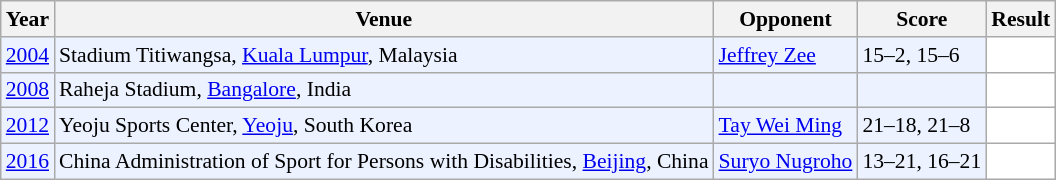<table class="sortable wikitable" style="font-size: 90%;">
<tr>
<th>Year</th>
<th>Venue</th>
<th>Opponent</th>
<th>Score</th>
<th>Result</th>
</tr>
<tr style="background:#ECF2FF">
<td align="center"><a href='#'>2004</a></td>
<td align="left">Stadium Titiwangsa, <a href='#'>Kuala Lumpur</a>, Malaysia</td>
<td align="left"> <a href='#'>Jeffrey Zee</a></td>
<td align="left">15–2, 15–6</td>
<td style="text-align:left; background:white"><strong></strong></td>
</tr>
<tr style="background:#ECF2FF">
<td align="center"><a href='#'>2008</a></td>
<td align="left">Raheja Stadium, <a href='#'>Bangalore</a>, India</td>
<td align="left"></td>
<td align="left"></td>
<td style="text-align:left; background:white"><strong></strong></td>
</tr>
<tr style="background:#ECF2FF">
<td align="center"><a href='#'>2012</a></td>
<td align="left">Yeoju Sports Center, <a href='#'>Yeoju</a>, South Korea</td>
<td align="left"> <a href='#'>Tay Wei Ming</a></td>
<td align="left">21–18, 21–8</td>
<td style="text-align:left; background:white"><strong></strong></td>
</tr>
<tr style="background:#ECF2FF">
<td align="center"><a href='#'>2016</a></td>
<td align="left">China Administration of Sport for Persons with Disabilities, <a href='#'>Beijing</a>, China</td>
<td align="left"> <a href='#'>Suryo Nugroho</a></td>
<td align="left">13–21, 16–21</td>
<td style="text-align:left; background:white"><strong></strong></td>
</tr>
</table>
